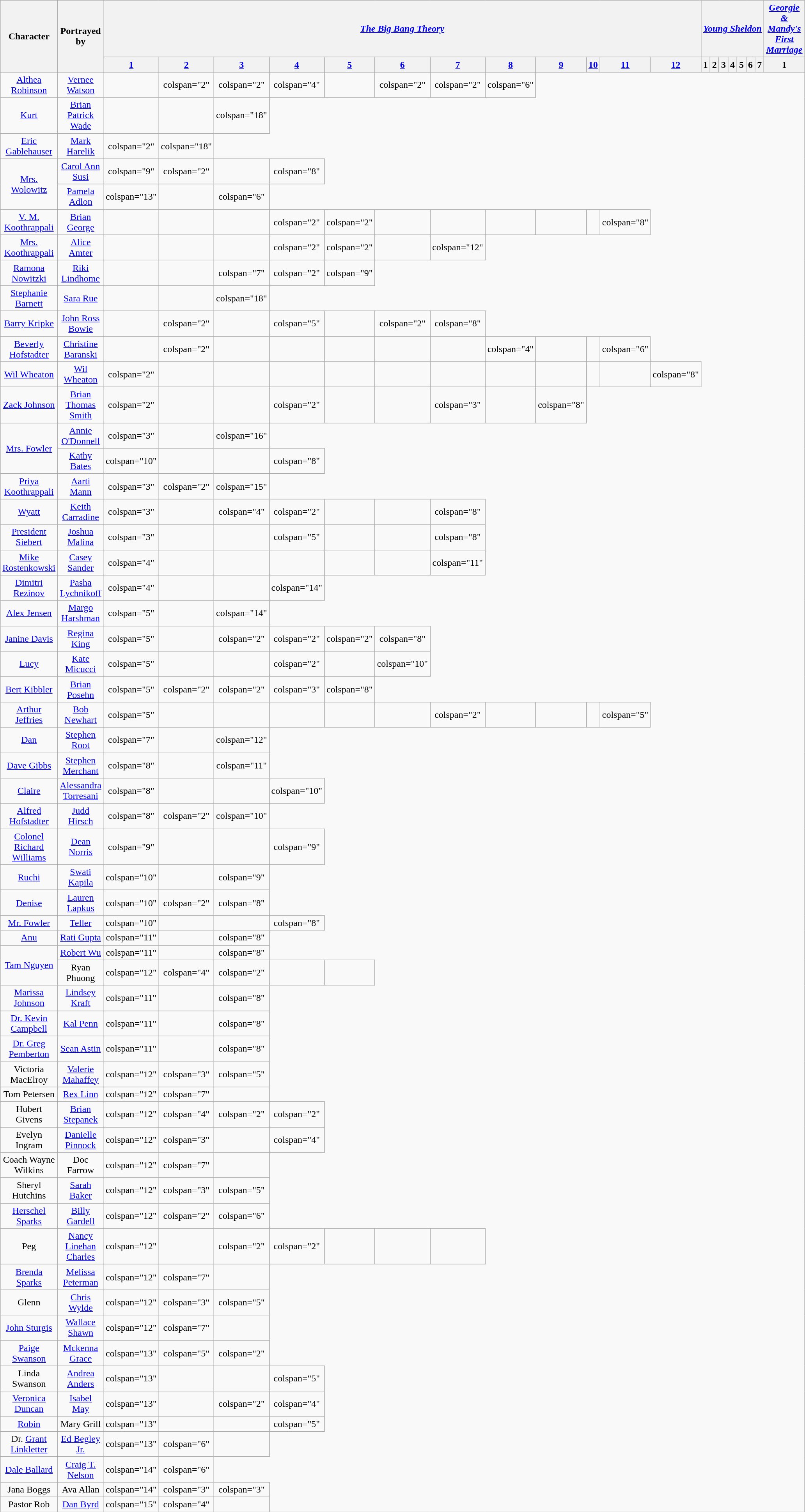<table class="wikitable plainrowheaders" style="text-align:center; width:100%;">
<tr>
<th scope="col" rowspan="2" style="width:18%;">Character</th>
<th scope="col" rowspan="2" style="width:14%;">Portrayed by</th>
<th scope="col" colspan="12"><em><a href='#'>The Big Bang Theory</a></em></th>
<th scope="col" colspan="7"><em><a href='#'>Young Sheldon</a></em></th>
<th scope="col"><em><a href='#'>Georgie & Mandy's First Marriage</a></em></th>
</tr>
<tr>
<th scope="col" style="width:60px;"><a href='#'>1</a></th>
<th scope="col" style="width:60px;"><a href='#'>2</a></th>
<th scope="col" style="width:60px;"><a href='#'>3</a></th>
<th scope="col" style="width:60px;"><a href='#'>4</a></th>
<th scope="col" style="width:60px;"><a href='#'>5</a></th>
<th scope="col" style="width:60px;"><a href='#'>6</a></th>
<th scope="col" style="width:60px;"><a href='#'>7</a></th>
<th scope="col" style="width:60px;"><a href='#'>8</a></th>
<th scope="col" style="width:60px;"><a href='#'>9</a></th>
<th scope="col" style="width:60px;"><a href='#'>10</a></th>
<th scope="col" style="width:60px;"><a href='#'>11</a></th>
<th scope="col" style="width:60px;"><a href='#'>12</a></th>
<th scope="col" style="width:60px;">1</th>
<th scope="col" style="width:60px;">2</th>
<th scope="col" style="width:60px;">3</th>
<th scope="col" style="width:60px;">4</th>
<th scope="col" style="width:60px;">5</th>
<th scope="col" style="width:60px;">6</th>
<th scope="col" style="width:60px;">7</th>
<th scope="col" style="width:60px;">1</th>
</tr>
<tr>
<td scope="row"><a href='#'>Althea Robinson</a></td>
<td><a href='#'>Vernee Watson</a></td>
<td></td>
<td>colspan="2" </td>
<td>colspan="2" </td>
<td>colspan="4" </td>
<td></td>
<td>colspan="2" </td>
<td>colspan="2" </td>
<td>colspan="6" </td>
</tr>
<tr>
<td scope=><a href='#'>Kurt</a></td>
<td><a href='#'>Brian Patrick Wade</a></td>
<td></td>
<td></td>
<td>colspan="18" </td>
</tr>
<tr>
<td scope="row"><a href='#'>Eric Gablehauser</a></td>
<td><a href='#'>Mark Harelik</a></td>
<td>colspan="2" </td>
<td>colspan="18" </td>
</tr>
<tr>
<td scope="row" rowspan="2"><a href='#'>Mrs. Wolowitz</a></td>
<td><a href='#'>Carol Ann Susi</a></td>
<td>colspan="9" </td>
<td>colspan="2" </td>
<td></td>
<td>colspan="8" </td>
</tr>
<tr>
<td><a href='#'>Pamela Adlon</a></td>
<td>colspan="13" </td>
<td></td>
<td>colspan="6" </td>
</tr>
<tr>
<td scope="row"><a href='#'>V. M. Koothrappali</a></td>
<td><a href='#'>Brian George</a></td>
<td></td>
<td></td>
<td></td>
<td>colspan="2" </td>
<td>colspan="2" </td>
<td></td>
<td></td>
<td></td>
<td></td>
<td></td>
<td>colspan="8" </td>
</tr>
<tr>
<td scope="row"><a href='#'>Mrs. Koothrappali</a></td>
<td><a href='#'>Alice Amter</a></td>
<td></td>
<td></td>
<td></td>
<td>colspan="2" </td>
<td>colspan="2" </td>
<td></td>
<td>colspan="12" </td>
</tr>
<tr>
<td scope="row"><a href='#'>Ramona Nowitzki</a></td>
<td><a href='#'>Riki Lindhome</a></td>
<td></td>
<td></td>
<td>colspan="7" </td>
<td>colspan="2" </td>
<td>colspan="9" </td>
</tr>
<tr>
<td scope="row"><a href='#'>Stephanie Barnett</a></td>
<td><a href='#'>Sara Rue</a></td>
<td></td>
<td></td>
<td>colspan="18" </td>
</tr>
<tr>
<td scope="row"><a href='#'>Barry Kripke</a></td>
<td><a href='#'>John Ross Bowie</a></td>
<td></td>
<td>colspan="2" </td>
<td></td>
<td>colspan="5" </td>
<td></td>
<td>colspan="2" </td>
<td>colspan="8" </td>
</tr>
<tr>
<td scope="row"><a href='#'>Beverly Hofstadter</a></td>
<td><a href='#'>Christine Baranski</a></td>
<td></td>
<td>colspan="2" </td>
<td></td>
<td></td>
<td></td>
<td></td>
<td></td>
<td>colspan="4" </td>
<td></td>
<td></td>
<td>colspan="6" </td>
</tr>
<tr>
<td><a href='#'>Wil Wheaton</a></td>
<td><a href='#'>Wil Wheaton</a></td>
<td>colspan="2" </td>
<td></td>
<td></td>
<td></td>
<td></td>
<td></td>
<td></td>
<td></td>
<td></td>
<td></td>
<td></td>
<td>colspan="8" </td>
</tr>
<tr>
<td scope="row"><a href='#'>Zack Johnson</a></td>
<td><a href='#'>Brian Thomas Smith</a></td>
<td>colspan="2" </td>
<td></td>
<td></td>
<td>colspan="2" </td>
<td></td>
<td></td>
<td>colspan="3" </td>
<td></td>
<td>colspan="8" </td>
</tr>
<tr>
<td scope="row" rowspan="2"><a href='#'>Mrs. Fowler</a></td>
<td><a href='#'>Annie O'Donnell</a></td>
<td>colspan="3" </td>
<td></td>
<td>colspan="16" </td>
</tr>
<tr>
<td><a href='#'>Kathy Bates</a></td>
<td>colspan="10" </td>
<td></td>
<td></td>
<td>colspan="8" </td>
</tr>
<tr>
<td scope="row"><a href='#'>Priya Koothrappali</a></td>
<td><a href='#'>Aarti Mann</a></td>
<td>colspan="3" </td>
<td>colspan="2"  </td>
<td>colspan="15" </td>
</tr>
<tr>
<td scope="row"><a href='#'>Wyatt</a></td>
<td><a href='#'>Keith Carradine</a></td>
<td>colspan="3" </td>
<td></td>
<td>colspan="4" </td>
<td>colspan="2" </td>
<td></td>
<td></td>
<td>colspan="8" </td>
</tr>
<tr>
<td scope="row"><a href='#'>President Siebert</a></td>
<td><a href='#'>Joshua Malina</a></td>
<td>colspan="3" </td>
<td></td>
<td></td>
<td>colspan="5" </td>
<td></td>
<td></td>
<td>colspan="8" </td>
</tr>
<tr>
<td><a href='#'>Mike Rostenkowski</a></td>
<td><a href='#'>Casey Sander</a></td>
<td>colspan="4" </td>
<td></td>
<td></td>
<td></td>
<td></td>
<td></td>
<td>colspan="11" </td>
</tr>
<tr>
<td><a href='#'>Dimitri Rezinov</a></td>
<td><a href='#'>Pasha Lychnikoff</a></td>
<td>colspan="4" </td>
<td></td>
<td></td>
<td>colspan="14" </td>
</tr>
<tr>
<td><a href='#'>Alex Jensen</a></td>
<td><a href='#'>Margo Harshman</a></td>
<td>colspan="5" </td>
<td></td>
<td>colspan="14" </td>
</tr>
<tr>
<td><a href='#'>Janine Davis</a></td>
<td><a href='#'>Regina King</a></td>
<td>colspan="5" </td>
<td></td>
<td>colspan="2" </td>
<td>colspan="2" </td>
<td>colspan="2" </td>
<td>colspan="8" </td>
</tr>
<tr>
<td scope="row"><a href='#'>Lucy</a></td>
<td><a href='#'>Kate Micucci</a></td>
<td>colspan="5" </td>
<td></td>
<td></td>
<td>colspan="2" </td>
<td></td>
<td>colspan="10" </td>
</tr>
<tr>
<td scope="row"><a href='#'>Bert Kibbler</a></td>
<td><a href='#'>Brian Posehn</a></td>
<td>colspan="5" </td>
<td>colspan="2" </td>
<td>colspan="2" </td>
<td>colspan="3" </td>
<td>colspan="8" </td>
</tr>
<tr>
<td scope="row"><a href='#'>Arthur Jeffries</a></td>
<td><a href='#'>Bob Newhart</a></td>
<td>colspan="5" </td>
<td></td>
<td></td>
<td></td>
<td></td>
<td></td>
<td>colspan="2" </td>
<td></td>
<td></td>
<td></td>
<td>colspan="5" </td>
</tr>
<tr>
<td scope="row"><a href='#'>Dan</a></td>
<td><a href='#'>Stephen Root</a></td>
<td>colspan="7" </td>
<td></td>
<td>colspan="12" </td>
</tr>
<tr>
<td scope="row"><a href='#'>Dave Gibbs</a></td>
<td><a href='#'>Stephen Merchant</a></td>
<td>colspan="8" </td>
<td></td>
<td>colspan="11" </td>
</tr>
<tr>
<td scope="row"><a href='#'>Claire</a></td>
<td><a href='#'>Alessandra Torresani</a></td>
<td>colspan="8" </td>
<td></td>
<td></td>
<td>colspan="10" </td>
</tr>
<tr>
<td scope="row"><a href='#'>Alfred Hofstadter</a></td>
<td><a href='#'>Judd Hirsch</a></td>
<td>colspan="8" </td>
<td>colspan="2" </td>
<td>colspan="10" </td>
</tr>
<tr>
<td scope="row"><a href='#'>Colonel Richard Williams</a></td>
<td><a href='#'>Dean Norris</a></td>
<td>colspan="9" </td>
<td></td>
<td></td>
<td>colspan="9" </td>
</tr>
<tr>
<td scope="row"><a href='#'>Ruchi</a></td>
<td><a href='#'>Swati Kapila</a></td>
<td>colspan="10" </td>
<td></td>
<td>colspan="9" </td>
</tr>
<tr>
<td scope="row"><a href='#'>Denise</a></td>
<td><a href='#'>Lauren Lapkus</a></td>
<td>colspan="10" </td>
<td>colspan="2" </td>
<td>colspan="8" </td>
</tr>
<tr>
<td scope="row"><a href='#'>Mr. Fowler</a></td>
<td><a href='#'>Teller</a></td>
<td>colspan="10" </td>
<td></td>
<td></td>
<td>colspan="8" </td>
</tr>
<tr>
<td scope="row"><a href='#'>Anu</a></td>
<td><a href='#'>Rati Gupta</a></td>
<td>colspan="11" </td>
<td></td>
<td>colspan="8" </td>
</tr>
<tr>
<td rowspan="2"><a href='#'>Tam Nguyen</a></td>
<td><a href='#'>Robert Wu</a></td>
<td>colspan="11" </td>
<td></td>
<td>colspan="8" </td>
</tr>
<tr>
<td>Ryan Phuong</td>
<td>colspan="12" </td>
<td>colspan="4" </td>
<td>colspan="2" </td>
<td></td>
<td></td>
</tr>
<tr>
<td scope="row"><a href='#'>Marissa Johnson</a></td>
<td><a href='#'>Lindsey Kraft</a></td>
<td>colspan="11" </td>
<td></td>
<td>colspan="8" </td>
</tr>
<tr>
<td scope="row"><a href='#'>Dr. Kevin Campbell</a></td>
<td><a href='#'>Kal Penn</a></td>
<td>colspan="11" </td>
<td></td>
<td>colspan="8" </td>
</tr>
<tr>
<td scope="row"><a href='#'>Dr. Greg Pemberton</a></td>
<td><a href='#'>Sean Astin</a></td>
<td>colspan="11" </td>
<td></td>
<td>colspan="8" </td>
</tr>
<tr>
<td scope="row">Victoria MacElroy</td>
<td><a href='#'>Valerie Mahaffey</a></td>
<td>colspan="12" </td>
<td>colspan="3" </td>
<td>colspan="5" </td>
</tr>
<tr>
<td scope="row">Tom Petersen</td>
<td><a href='#'>Rex Linn</a></td>
<td>colspan="12" </td>
<td>colspan="7" </td>
<td></td>
</tr>
<tr>
<td scope="row">Hubert Givens</td>
<td><a href='#'>Brian Stepanek</a></td>
<td>colspan="12" </td>
<td>colspan="4" </td>
<td>colspan="2" </td>
<td>colspan="2" </td>
</tr>
<tr>
<td scope="row">Evelyn Ingram</td>
<td><a href='#'>Danielle Pinnock</a></td>
<td>colspan="12" </td>
<td>colspan="3" </td>
<td></td>
<td>colspan="4" </td>
</tr>
<tr>
<td scope="row">Coach Wayne Wilkins</td>
<td>Doc Farrow</td>
<td>colspan="12" </td>
<td>colspan="7" </td>
<td></td>
</tr>
<tr>
<td scope="row">Sheryl Hutchins</td>
<td><a href='#'>Sarah Baker</a></td>
<td>colspan="12" </td>
<td>colspan="3" </td>
<td>colspan="5" </td>
</tr>
<tr>
<td scope="row"><a href='#'>Herschel Sparks</a></td>
<td><a href='#'>Billy Gardell</a></td>
<td>colspan="12" </td>
<td>colspan="2" </td>
<td>colspan="6" </td>
</tr>
<tr>
<td scope="row">Peg</td>
<td><a href='#'>Nancy Linehan Charles</a></td>
<td>colspan="12" </td>
<td></td>
<td>colspan="2" </td>
<td>colspan="2" </td>
<td></td>
<td></td>
<td></td>
</tr>
<tr>
<td scope="row"><a href='#'>Brenda Sparks</a></td>
<td><a href='#'>Melissa Peterman</a></td>
<td>colspan="12" </td>
<td>colspan="7" </td>
<td></td>
</tr>
<tr>
<td scope="row">Glenn</td>
<td><a href='#'>Chris Wylde</a></td>
<td>colspan="12" </td>
<td>colspan="3" </td>
<td>colspan="5" </td>
</tr>
<tr>
<td scope="row"><a href='#'>John Sturgis</a></td>
<td><a href='#'>Wallace Shawn</a></td>
<td>colspan="12" </td>
<td>colspan="7" </td>
<td></td>
</tr>
<tr>
<td scope="row"><a href='#'>Paige Swanson</a></td>
<td><a href='#'>Mckenna Grace</a></td>
<td>colspan="13" </td>
<td>colspan="5" </td>
<td>colspan="2" </td>
</tr>
<tr>
<td scope="row">Linda Swanson</td>
<td><a href='#'>Andrea Anders</a></td>
<td>colspan="13" </td>
<td></td>
<td></td>
<td>colspan="5" </td>
</tr>
<tr>
<td scope="row"><a href='#'>Veronica Duncan</a></td>
<td><a href='#'>Isabel May</a></td>
<td>colspan="13" </td>
<td></td>
<td>colspan="2" </td>
<td>colspan="4" </td>
</tr>
<tr>
<td scope="row"><a href='#'>Robin</a></td>
<td>Mary Grill</td>
<td>colspan="13" </td>
<td></td>
<td></td>
<td>colspan="5" </td>
</tr>
<tr>
<td scope="row">Dr. <a href='#'>Grant Linkletter</a></td>
<td><a href='#'>Ed Begley Jr.</a></td>
<td>colspan="13" </td>
<td>colspan="6" </td>
<td></td>
</tr>
<tr>
<td scope="row"><a href='#'>Dale Ballard</a></td>
<td><a href='#'>Craig T. Nelson</a></td>
<td>colspan="14" </td>
<td>colspan="6" </td>
</tr>
<tr>
<td scope="row">Jana Boggs</td>
<td>Ava Allan</td>
<td>colspan="14" </td>
<td>colspan="3" </td>
<td>colspan="3" </td>
</tr>
<tr>
<td scope="row">Pastor Rob</td>
<td><a href='#'>Dan Byrd</a></td>
<td>colspan="15" </td>
<td>colspan="4" </td>
<td></td>
</tr>
</table>
